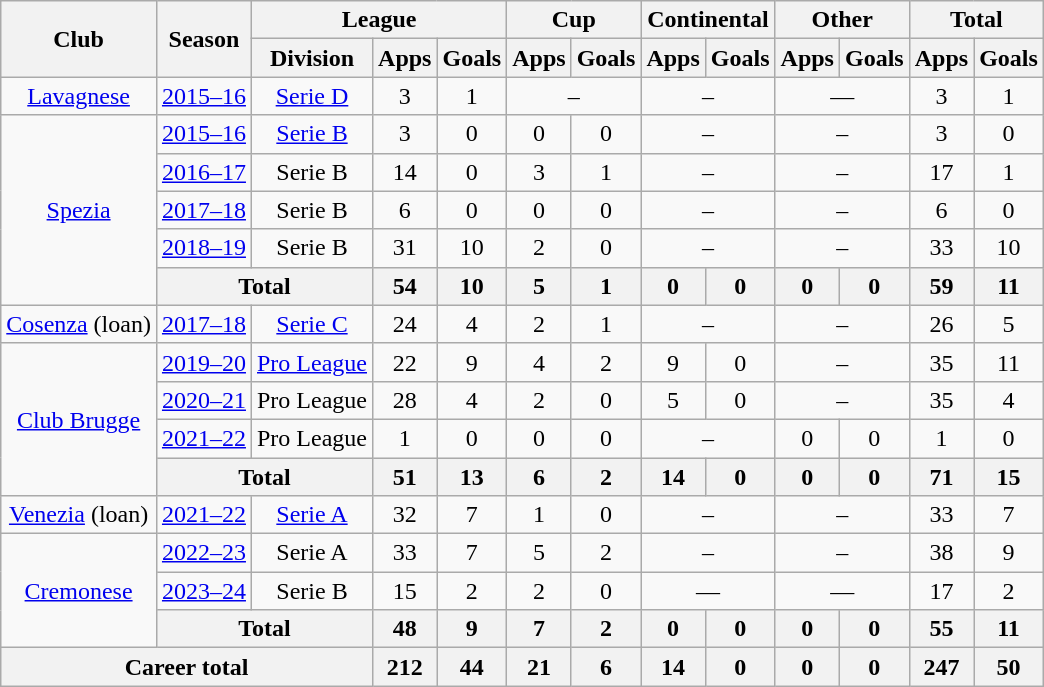<table class="wikitable" style="text-align:center">
<tr>
<th rowspan="2">Club</th>
<th rowspan="2">Season</th>
<th colspan="3">League</th>
<th colspan="2">Cup</th>
<th colspan="2">Continental</th>
<th colspan="2">Other</th>
<th colspan="2">Total</th>
</tr>
<tr>
<th>Division</th>
<th>Apps</th>
<th>Goals</th>
<th>Apps</th>
<th>Goals</th>
<th>Apps</th>
<th>Goals</th>
<th>Apps</th>
<th>Goals</th>
<th>Apps</th>
<th>Goals</th>
</tr>
<tr>
<td><a href='#'>Lavagnese</a></td>
<td><a href='#'>2015–16</a></td>
<td><a href='#'>Serie D</a></td>
<td>3</td>
<td>1</td>
<td colspan="2">–</td>
<td colspan="2">–</td>
<td colspan="2">—</td>
<td>3</td>
<td>1</td>
</tr>
<tr>
<td rowspan="5"><a href='#'>Spezia</a></td>
<td><a href='#'>2015–16</a></td>
<td><a href='#'>Serie B</a></td>
<td>3</td>
<td>0</td>
<td>0</td>
<td>0</td>
<td colspan="2">–</td>
<td colspan="2">–</td>
<td>3</td>
<td>0</td>
</tr>
<tr>
<td><a href='#'>2016–17</a></td>
<td>Serie B</td>
<td>14</td>
<td>0</td>
<td>3</td>
<td>1</td>
<td colspan="2">–</td>
<td colspan="2">–</td>
<td>17</td>
<td>1</td>
</tr>
<tr>
<td><a href='#'>2017–18</a></td>
<td>Serie B</td>
<td>6</td>
<td>0</td>
<td>0</td>
<td>0</td>
<td colspan="2">–</td>
<td colspan="2">–</td>
<td>6</td>
<td>0</td>
</tr>
<tr>
<td><a href='#'>2018–19</a></td>
<td>Serie B</td>
<td>31</td>
<td>10</td>
<td>2</td>
<td>0</td>
<td colspan="2">–</td>
<td colspan="2">–</td>
<td>33</td>
<td>10</td>
</tr>
<tr>
<th colspan="2">Total</th>
<th>54</th>
<th>10</th>
<th>5</th>
<th>1</th>
<th>0</th>
<th>0</th>
<th>0</th>
<th>0</th>
<th>59</th>
<th>11</th>
</tr>
<tr>
<td><a href='#'>Cosenza</a> (loan)</td>
<td><a href='#'>2017–18</a></td>
<td><a href='#'>Serie C</a></td>
<td>24</td>
<td>4</td>
<td>2</td>
<td>1</td>
<td colspan="2">–</td>
<td colspan="2">–</td>
<td>26</td>
<td>5</td>
</tr>
<tr>
<td rowspan="4"><a href='#'>Club Brugge</a></td>
<td><a href='#'>2019–20</a></td>
<td><a href='#'>Pro League</a></td>
<td>22</td>
<td>9</td>
<td>4</td>
<td>2</td>
<td>9</td>
<td>0</td>
<td colspan="2">–</td>
<td>35</td>
<td>11</td>
</tr>
<tr>
<td><a href='#'>2020–21</a></td>
<td>Pro League</td>
<td>28</td>
<td>4</td>
<td>2</td>
<td>0</td>
<td>5</td>
<td>0</td>
<td colspan="2">–</td>
<td>35</td>
<td>4</td>
</tr>
<tr>
<td><a href='#'>2021–22</a></td>
<td>Pro League</td>
<td>1</td>
<td>0</td>
<td>0</td>
<td>0</td>
<td colspan="2">–</td>
<td>0</td>
<td>0</td>
<td>1</td>
<td>0</td>
</tr>
<tr>
<th colspan="2">Total</th>
<th>51</th>
<th>13</th>
<th>6</th>
<th>2</th>
<th>14</th>
<th>0</th>
<th>0</th>
<th>0</th>
<th>71</th>
<th>15</th>
</tr>
<tr>
<td><a href='#'>Venezia</a> (loan)</td>
<td><a href='#'>2021–22</a></td>
<td><a href='#'>Serie A</a></td>
<td>32</td>
<td>7</td>
<td>1</td>
<td>0</td>
<td colspan="2">–</td>
<td colspan="2">–</td>
<td>33</td>
<td>7</td>
</tr>
<tr>
<td rowspan="3"><a href='#'>Cremonese</a></td>
<td><a href='#'>2022–23</a></td>
<td>Serie A</td>
<td>33</td>
<td>7</td>
<td>5</td>
<td>2</td>
<td colspan="2">–</td>
<td colspan="2">–</td>
<td>38</td>
<td>9</td>
</tr>
<tr>
<td><a href='#'>2023–24</a></td>
<td>Serie B</td>
<td>15</td>
<td>2</td>
<td>2</td>
<td>0</td>
<td colspan="2">—</td>
<td colspan="2">—</td>
<td>17</td>
<td>2</td>
</tr>
<tr>
<th colspan="2">Total</th>
<th>48</th>
<th>9</th>
<th>7</th>
<th>2</th>
<th>0</th>
<th>0</th>
<th>0</th>
<th>0</th>
<th>55</th>
<th>11</th>
</tr>
<tr>
<th colspan="3">Career total</th>
<th>212</th>
<th>44</th>
<th>21</th>
<th>6</th>
<th>14</th>
<th>0</th>
<th>0</th>
<th>0</th>
<th>247</th>
<th>50</th>
</tr>
</table>
